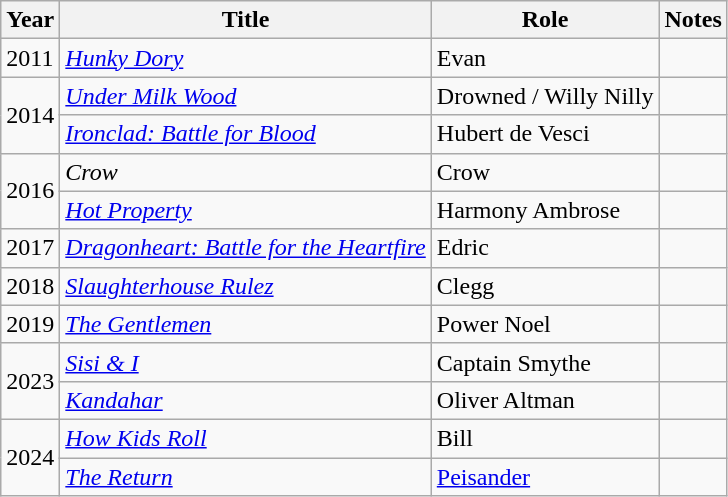<table class=" wikitable unsortable">
<tr>
<th>Year</th>
<th>Title</th>
<th>Role</th>
<th class="unsortable">Notes</th>
</tr>
<tr>
<td>2011</td>
<td><em><a href='#'>Hunky Dory</a></em></td>
<td>Evan</td>
<td></td>
</tr>
<tr>
<td rowspan="2">2014</td>
<td><em><a href='#'>Under Milk Wood</a></em></td>
<td>Drowned / Willy Nilly</td>
<td></td>
</tr>
<tr>
<td><em><a href='#'>Ironclad: Battle for Blood</a></em></td>
<td>Hubert de Vesci</td>
<td></td>
</tr>
<tr>
<td rowspan="2">2016</td>
<td><em>Crow</em></td>
<td>Crow</td>
<td></td>
</tr>
<tr>
<td><em><a href='#'>Hot Property</a></em></td>
<td>Harmony Ambrose</td>
<td></td>
</tr>
<tr>
<td>2017</td>
<td><em><a href='#'>Dragonheart: Battle for the Heartfire</a></em></td>
<td>Edric</td>
<td></td>
</tr>
<tr>
<td>2018</td>
<td><em><a href='#'>Slaughterhouse Rulez</a></em></td>
<td>Clegg</td>
<td></td>
</tr>
<tr>
<td>2019</td>
<td><em><a href='#'>The Gentlemen</a></em></td>
<td>Power Noel</td>
<td></td>
</tr>
<tr>
<td rowspan="2">2023</td>
<td><em><a href='#'>Sisi & I</a></em></td>
<td>Captain Smythe</td>
<td></td>
</tr>
<tr>
<td><em><a href='#'>Kandahar</a></em></td>
<td>Oliver Altman</td>
<td></td>
</tr>
<tr>
<td rowspan="2">2024</td>
<td><em><a href='#'>How Kids Roll</a></em></td>
<td>Bill</td>
<td></td>
</tr>
<tr>
<td><em><a href='#'>The Return</a></em></td>
<td><a href='#'>Peisander</a></td>
<td></td>
</tr>
</table>
